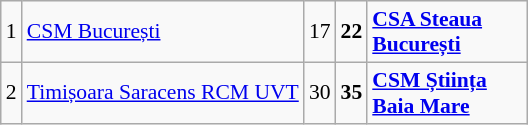<table class="wikitable" cellpadding="0" cellspacing="0" style="font-size:90%;">
<tr>
<td>1</td>
<td><a href='#'>CSM București</a></td>
<td>17</td>
<td><strong>22</strong></td>
<td width="100"><strong><a href='#'>CSA Steaua București</a></strong></td>
</tr>
<tr>
<td>2</td>
<td><a href='#'>Timișoara Saracens RCM UVT</a></td>
<td>30</td>
<td><strong>35</strong></td>
<td><strong><a href='#'>CSM Știința Baia Mare</a></strong></td>
</tr>
</table>
